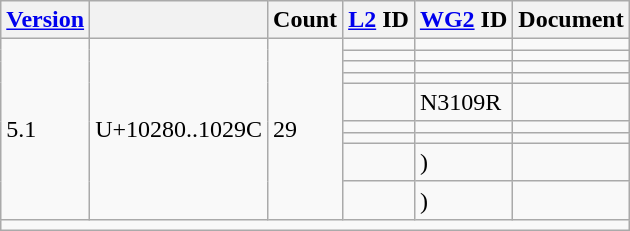<table class="wikitable collapsible sticky-header">
<tr>
<th><a href='#'>Version</a></th>
<th></th>
<th>Count</th>
<th><a href='#'>L2</a> ID</th>
<th><a href='#'>WG2</a> ID</th>
<th>Document</th>
</tr>
<tr>
<td rowspan="9">5.1</td>
<td rowspan="9">U+10280..1029C</td>
<td rowspan="9">29</td>
<td></td>
<td></td>
<td></td>
</tr>
<tr>
<td></td>
<td></td>
<td></td>
</tr>
<tr>
<td></td>
<td></td>
<td></td>
</tr>
<tr>
<td></td>
<td></td>
<td></td>
</tr>
<tr>
<td></td>
<td>N3109R</td>
<td></td>
</tr>
<tr>
<td></td>
<td></td>
<td></td>
</tr>
<tr>
<td></td>
<td></td>
<td></td>
</tr>
<tr>
<td></td>
<td> )</td>
<td></td>
</tr>
<tr>
<td></td>
<td> )</td>
<td></td>
</tr>
<tr class="sortbottom">
<td colspan="6"></td>
</tr>
</table>
